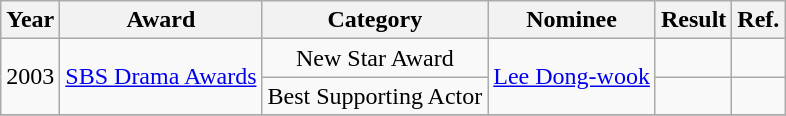<table class="wikitable sortable" style="text-align: center;">
<tr>
<th>Year</th>
<th>Award</th>
<th>Category</th>
<th>Nominee</th>
<th>Result</th>
<th class="unsortable">Ref.</th>
</tr>
<tr>
<td rowspan=2>2003</td>
<td rowspan=2><a href='#'>SBS Drama Awards</a></td>
<td>New Star Award</td>
<td rowspan=2><a href='#'>Lee Dong-wook</a></td>
<td></td>
<td></td>
</tr>
<tr>
<td>Best Supporting Actor</td>
<td></td>
<td></td>
</tr>
<tr>
</tr>
</table>
